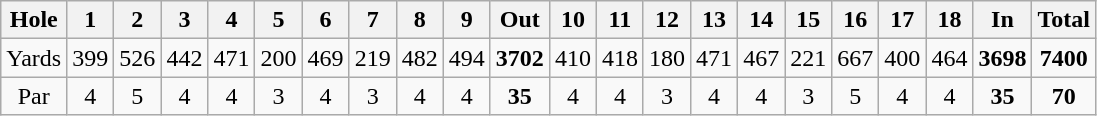<table class="wikitable" style="text-align:center">
<tr>
<th align="left">Hole</th>
<th>1</th>
<th>2</th>
<th>3</th>
<th>4</th>
<th>5</th>
<th>6</th>
<th>7</th>
<th>8</th>
<th>9</th>
<th>Out</th>
<th>10</th>
<th>11</th>
<th>12</th>
<th>13</th>
<th>14</th>
<th>15</th>
<th>16</th>
<th>17</th>
<th>18</th>
<th>In</th>
<th>Total</th>
</tr>
<tr>
<td align="center">Yards</td>
<td>399</td>
<td>526</td>
<td>442</td>
<td>471</td>
<td>200</td>
<td>469</td>
<td>219</td>
<td>482</td>
<td>494</td>
<td><strong>3702</strong></td>
<td>410</td>
<td>418</td>
<td>180</td>
<td>471</td>
<td>467</td>
<td>221</td>
<td>667</td>
<td>400</td>
<td>464</td>
<td><strong>3698</strong></td>
<td><strong>7400</strong></td>
</tr>
<tr>
<td align="center">Par</td>
<td>4</td>
<td>5</td>
<td>4</td>
<td>4</td>
<td>3</td>
<td>4</td>
<td>3</td>
<td>4</td>
<td>4</td>
<td><strong>35</strong></td>
<td>4</td>
<td>4</td>
<td>3</td>
<td>4</td>
<td>4</td>
<td>3</td>
<td>5</td>
<td>4</td>
<td>4</td>
<td><strong>35</strong></td>
<td><strong>70</strong></td>
</tr>
</table>
